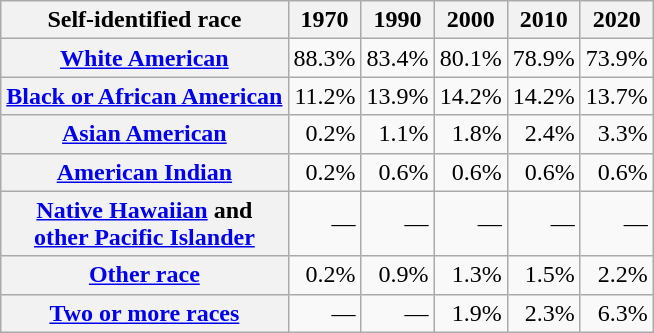<table class="wikitable sortable plainrowheaders" style="text-align:right;">
<tr>
<th scope="col">Self-identified race</th>
<th scope="col">1970</th>
<th scope="col">1990</th>
<th scope="col">2000</th>
<th scope="col">2010</th>
<th scope="col">2020</th>
</tr>
<tr>
<th scope="row"><a href='#'>White American</a></th>
<td>88.3%</td>
<td>83.4%</td>
<td>80.1%</td>
<td>78.9%</td>
<td>73.9%</td>
</tr>
<tr>
<th scope="row"><a href='#'>Black or African American</a></th>
<td>11.2%</td>
<td>13.9%</td>
<td>14.2%</td>
<td>14.2%</td>
<td>13.7%</td>
</tr>
<tr>
<th scope="row"><a href='#'>Asian American</a></th>
<td>0.2%</td>
<td>1.1%</td>
<td>1.8%</td>
<td>2.4%</td>
<td>3.3%</td>
</tr>
<tr>
<th scope="row"><a href='#'>American Indian</a></th>
<td>0.2%</td>
<td>0.6%</td>
<td>0.6%</td>
<td>0.6%</td>
<td>0.6%</td>
</tr>
<tr>
<th scope="row"><a href='#'>Native Hawaiian</a> and<br><a href='#'>other Pacific Islander</a></th>
<td>—</td>
<td>—</td>
<td>—</td>
<td>—</td>
<td>—</td>
</tr>
<tr>
<th scope="row"><a href='#'>Other race</a></th>
<td>0.2%</td>
<td>0.9%</td>
<td>1.3%</td>
<td>1.5%</td>
<td>2.2%</td>
</tr>
<tr>
<th scope="row"><a href='#'>Two or more races</a></th>
<td>—</td>
<td>—</td>
<td>1.9%</td>
<td>2.3%</td>
<td>6.3%</td>
</tr>
</table>
